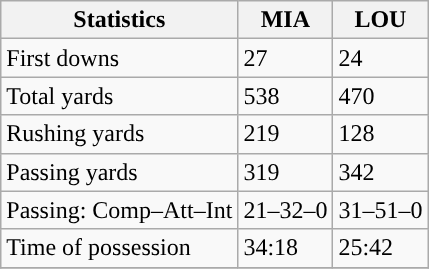<table class="wikitable" style="float: left;">
<tr>
<th>Statistics</th>
<th>MIA</th>
<th>LOU</th>
</tr>
<tr>
<td>First downs</td>
<td>27</td>
<td>24</td>
</tr>
<tr>
<td>Total yards</td>
<td>538</td>
<td>470</td>
</tr>
<tr>
<td>Rushing yards</td>
<td>219</td>
<td>128</td>
</tr>
<tr>
<td>Passing yards</td>
<td>319</td>
<td>342</td>
</tr>
<tr>
<td>Passing: Comp–Att–Int</td>
<td>21–32–0</td>
<td>31–51–0</td>
</tr>
<tr>
<td>Time of possession</td>
<td>34:18</td>
<td>25:42</td>
</tr>
<tr>
</tr>
</table>
